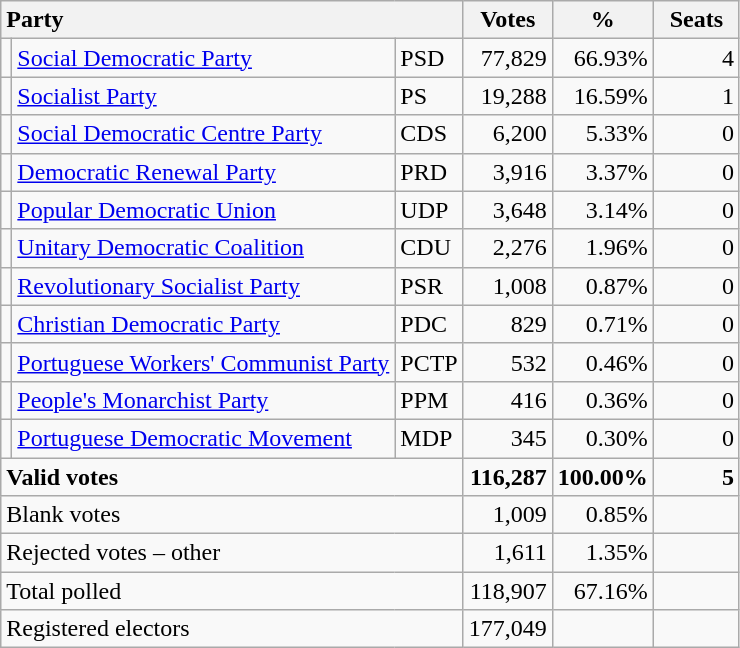<table class="wikitable" border="1" style="text-align:right;">
<tr>
<th style="text-align:left;" colspan=3>Party</th>
<th align=center width="50">Votes</th>
<th align=center width="50">%</th>
<th align=center width="50">Seats</th>
</tr>
<tr>
<td></td>
<td align=left><a href='#'>Social Democratic Party</a></td>
<td align=left>PSD</td>
<td>77,829</td>
<td>66.93%</td>
<td>4</td>
</tr>
<tr>
<td></td>
<td align=left><a href='#'>Socialist Party</a></td>
<td align=left>PS</td>
<td>19,288</td>
<td>16.59%</td>
<td>1</td>
</tr>
<tr>
<td></td>
<td align=left style="white-space: nowrap;"><a href='#'>Social Democratic Centre Party</a></td>
<td align=left>CDS</td>
<td>6,200</td>
<td>5.33%</td>
<td>0</td>
</tr>
<tr>
<td></td>
<td align=left><a href='#'>Democratic Renewal Party</a></td>
<td align=left>PRD</td>
<td>3,916</td>
<td>3.37%</td>
<td>0</td>
</tr>
<tr>
<td></td>
<td align=left><a href='#'>Popular Democratic Union</a></td>
<td align=left>UDP</td>
<td>3,648</td>
<td>3.14%</td>
<td>0</td>
</tr>
<tr>
<td></td>
<td align=left style="white-space: nowrap;"><a href='#'>Unitary Democratic Coalition</a></td>
<td align=left>CDU</td>
<td>2,276</td>
<td>1.96%</td>
<td>0</td>
</tr>
<tr>
<td></td>
<td align=left><a href='#'>Revolutionary Socialist Party</a></td>
<td align=left>PSR</td>
<td>1,008</td>
<td>0.87%</td>
<td>0</td>
</tr>
<tr>
<td></td>
<td align=left style="white-space: nowrap;"><a href='#'>Christian Democratic Party</a></td>
<td align=left>PDC</td>
<td>829</td>
<td>0.71%</td>
<td>0</td>
</tr>
<tr>
<td></td>
<td align=left><a href='#'>Portuguese Workers' Communist Party</a></td>
<td align=left>PCTP</td>
<td>532</td>
<td>0.46%</td>
<td>0</td>
</tr>
<tr>
<td></td>
<td align=left><a href='#'>People's Monarchist Party</a></td>
<td align=left>PPM</td>
<td>416</td>
<td>0.36%</td>
<td>0</td>
</tr>
<tr>
<td></td>
<td align=left><a href='#'>Portuguese Democratic Movement</a></td>
<td align=left>MDP</td>
<td>345</td>
<td>0.30%</td>
<td>0</td>
</tr>
<tr style="font-weight:bold">
<td align=left colspan=3>Valid votes</td>
<td>116,287</td>
<td>100.00%</td>
<td>5</td>
</tr>
<tr>
<td align=left colspan=3>Blank votes</td>
<td>1,009</td>
<td>0.85%</td>
<td></td>
</tr>
<tr>
<td align=left colspan=3>Rejected votes – other</td>
<td>1,611</td>
<td>1.35%</td>
<td></td>
</tr>
<tr>
<td align=left colspan=3>Total polled</td>
<td>118,907</td>
<td>67.16%</td>
<td></td>
</tr>
<tr>
<td align=left colspan=3>Registered electors</td>
<td>177,049</td>
<td></td>
<td></td>
</tr>
</table>
